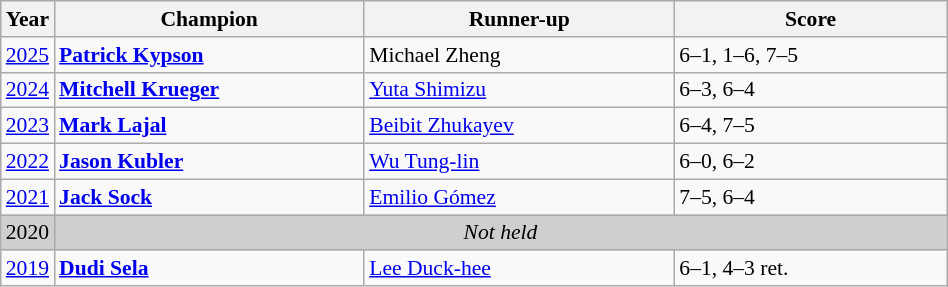<table class="wikitable" style="font-size:90%">
<tr>
<th>Year</th>
<th width="200">Champion</th>
<th width="200">Runner-up</th>
<th width="175">Score</th>
</tr>
<tr>
<td><a href='#'>2025</a></td>
<td> <strong><a href='#'>Patrick Kypson</a></strong></td>
<td> Michael Zheng</td>
<td>6–1, 1–6, 7–5</td>
</tr>
<tr>
<td><a href='#'>2024</a></td>
<td> <strong><a href='#'>Mitchell Krueger</a></strong></td>
<td> <a href='#'>Yuta Shimizu</a></td>
<td>6–3, 6–4</td>
</tr>
<tr>
<td><a href='#'>2023</a></td>
<td> <strong><a href='#'>Mark Lajal</a></strong></td>
<td> <a href='#'>Beibit Zhukayev</a></td>
<td>6–4, 7–5</td>
</tr>
<tr>
<td><a href='#'>2022</a></td>
<td> <strong><a href='#'>Jason Kubler</a></strong></td>
<td> <a href='#'>Wu Tung-lin</a></td>
<td>6–0, 6–2</td>
</tr>
<tr>
<td><a href='#'>2021</a></td>
<td> <strong><a href='#'>Jack Sock</a></strong></td>
<td> <a href='#'>Emilio Gómez</a></td>
<td>7–5, 6–4</td>
</tr>
<tr>
<td style="background:#cfcfcf">2020</td>
<td colspan=3 align=center style="background:#cfcfcf"><em>Not held</em></td>
</tr>
<tr>
<td><a href='#'>2019</a></td>
<td> <strong><a href='#'>Dudi Sela</a></strong></td>
<td> <a href='#'>Lee Duck-hee</a></td>
<td>6–1, 4–3 ret.</td>
</tr>
</table>
